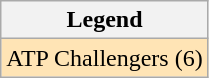<table class="wikitable">
<tr>
<th>Legend</th>
</tr>
<tr bgcolor="moccasin">
<td>ATP Challengers (6)</td>
</tr>
</table>
